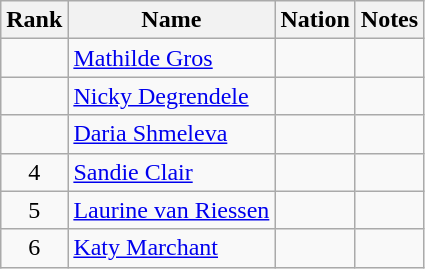<table class="wikitable sortable" style="text-align:center">
<tr>
<th>Rank</th>
<th>Name</th>
<th>Nation</th>
<th>Notes</th>
</tr>
<tr>
<td></td>
<td align=left><a href='#'>Mathilde Gros</a></td>
<td align=left></td>
<td></td>
</tr>
<tr>
<td></td>
<td align=left><a href='#'>Nicky Degrendele</a></td>
<td align=left></td>
<td></td>
</tr>
<tr>
<td></td>
<td align=left><a href='#'>Daria Shmeleva</a></td>
<td align=left></td>
<td></td>
</tr>
<tr>
<td>4</td>
<td align=left><a href='#'>Sandie Clair</a></td>
<td align=left></td>
<td></td>
</tr>
<tr>
<td>5</td>
<td align=left><a href='#'>Laurine van Riessen</a></td>
<td align=left></td>
<td></td>
</tr>
<tr>
<td>6</td>
<td align=left><a href='#'>Katy Marchant</a></td>
<td align=left></td>
<td></td>
</tr>
</table>
